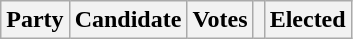<table class="wikitable">
<tr>
<th colspan="2">Party</th>
<th>Candidate</th>
<th>Votes</th>
<th></th>
<th>Elected<br>











</th>
</tr>
</table>
